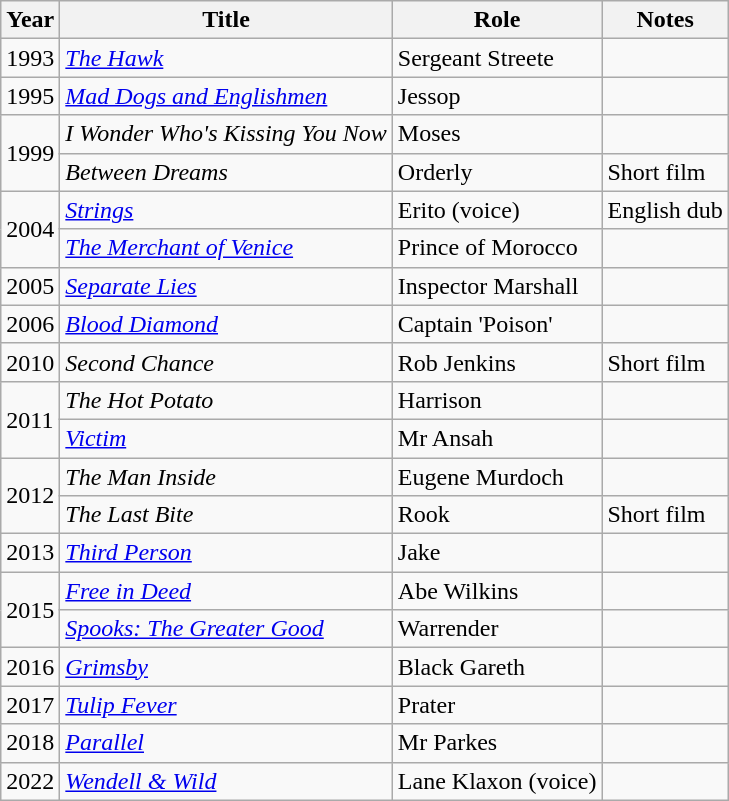<table class="wikitable sortable">
<tr>
<th>Year</th>
<th>Title</th>
<th>Role</th>
<th class="unsortable">Notes</th>
</tr>
<tr>
<td>1993</td>
<td><em><a href='#'>The Hawk</a></em></td>
<td>Sergeant Streete</td>
<td></td>
</tr>
<tr>
<td>1995</td>
<td><em><a href='#'>Mad Dogs and Englishmen</a></em></td>
<td>Jessop</td>
<td></td>
</tr>
<tr>
<td rowspan="2">1999</td>
<td><em>I Wonder Who's Kissing You Now</em></td>
<td>Moses</td>
<td></td>
</tr>
<tr>
<td><em>Between Dreams</em></td>
<td>Orderly</td>
<td>Short film</td>
</tr>
<tr>
<td rowspan=2>2004</td>
<td><em><a href='#'>Strings</a></em></td>
<td>Erito (voice)</td>
<td>English dub</td>
</tr>
<tr>
<td><em><a href='#'>The Merchant of Venice</a></em></td>
<td>Prince of Morocco</td>
<td></td>
</tr>
<tr>
<td>2005</td>
<td><em><a href='#'>Separate Lies</a></em></td>
<td>Inspector Marshall</td>
<td></td>
</tr>
<tr>
<td>2006</td>
<td><em><a href='#'>Blood Diamond</a></em></td>
<td>Captain 'Poison'</td>
<td></td>
</tr>
<tr>
<td>2010</td>
<td><em>Second Chance</em></td>
<td>Rob Jenkins</td>
<td>Short film</td>
</tr>
<tr>
<td rowspan=2>2011</td>
<td><em>The Hot Potato</em></td>
<td>Harrison</td>
<td></td>
</tr>
<tr>
<td><em><a href='#'>Victim</a></em></td>
<td>Mr Ansah</td>
<td></td>
</tr>
<tr>
<td rowspan=2>2012</td>
<td><em>The Man Inside</em></td>
<td>Eugene Murdoch</td>
<td></td>
</tr>
<tr>
<td><em>The Last Bite</em></td>
<td>Rook</td>
<td>Short film</td>
</tr>
<tr>
<td>2013</td>
<td><em><a href='#'>Third Person</a></em></td>
<td>Jake</td>
<td></td>
</tr>
<tr>
<td rowspan=2>2015</td>
<td><em><a href='#'>Free in Deed</a></em></td>
<td>Abe Wilkins</td>
<td></td>
</tr>
<tr>
<td><em><a href='#'>Spooks: The Greater Good</a></em></td>
<td>Warrender</td>
<td></td>
</tr>
<tr>
<td>2016</td>
<td><em><a href='#'>Grimsby</a></em></td>
<td>Black Gareth</td>
<td></td>
</tr>
<tr>
<td>2017</td>
<td><em><a href='#'>Tulip Fever</a></em></td>
<td>Prater</td>
<td></td>
</tr>
<tr>
<td>2018</td>
<td><em><a href='#'>Parallel</a></em></td>
<td>Mr Parkes</td>
<td></td>
</tr>
<tr>
<td>2022</td>
<td><em><a href='#'>Wendell & Wild</a></em></td>
<td>Lane Klaxon (voice)</td>
<td></td>
</tr>
</table>
